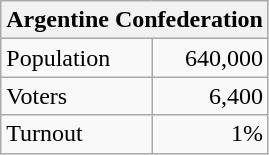<table class="wikitable" style="text-align:right">
<tr>
<th colspan=2>Argentine Confederation</th>
</tr>
<tr>
<td align=left>Population</td>
<td>640,000</td>
</tr>
<tr>
<td align=left>Voters</td>
<td>6,400</td>
</tr>
<tr>
<td align=left>Turnout</td>
<td>1%</td>
</tr>
</table>
